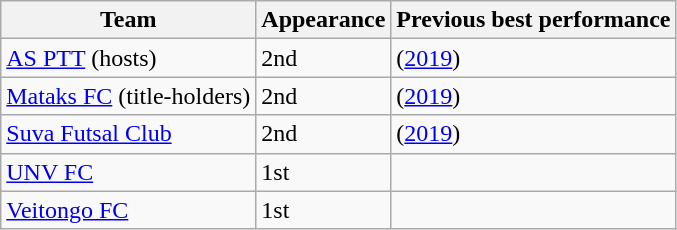<table class="wikitable sortable">
<tr>
<th>Team</th>
<th data-sort-type="number">Appearance</th>
<th>Previous best performance</th>
</tr>
<tr>
<td> <a href='#'>AS PTT</a> (hosts)</td>
<td>2nd</td>
<td> (<a href='#'>2019</a>)</td>
</tr>
<tr>
<td> <a href='#'>Mataks FC</a> (title-holders)</td>
<td>2nd</td>
<td> (<a href='#'>2019</a>)</td>
</tr>
<tr>
<td> <a href='#'>Suva Futsal Club</a></td>
<td>2nd</td>
<td> (<a href='#'>2019</a>)</td>
</tr>
<tr>
<td> <a href='#'>UNV FC</a></td>
<td>1st</td>
<td></td>
</tr>
<tr>
<td> <a href='#'>Veitongo FC</a></td>
<td>1st</td>
<td></td>
</tr>
</table>
